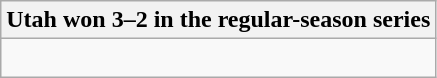<table class="wikitable collapsible collapsed">
<tr>
<th>Utah won 3–2 in the regular-season series</th>
</tr>
<tr>
<td><br>



</td>
</tr>
</table>
